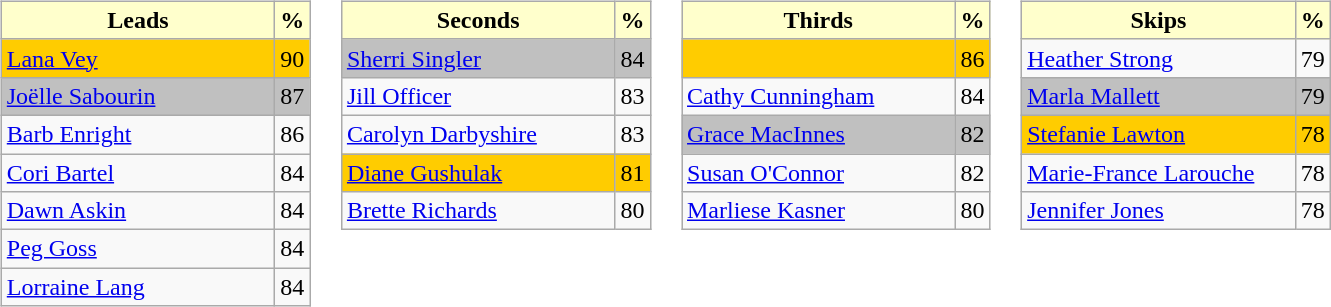<table>
<tr>
<td valign=top><br><table class="wikitable">
<tr>
<th style="background:#ffc; width:175px;">Leads</th>
<th style="background:#ffc;">%</th>
</tr>
<tr bgcolor=#FFCC00>
<td> <a href='#'>Lana Vey</a></td>
<td>90</td>
</tr>
<tr bgcolor=#C0C0C0>
<td> <a href='#'>Joëlle Sabourin</a></td>
<td>87</td>
</tr>
<tr>
<td> <a href='#'>Barb Enright</a></td>
<td>86</td>
</tr>
<tr>
<td> <a href='#'>Cori Bartel</a></td>
<td>84</td>
</tr>
<tr>
<td> <a href='#'>Dawn Askin</a></td>
<td>84</td>
</tr>
<tr>
<td> <a href='#'>Peg Goss</a></td>
<td>84</td>
</tr>
<tr>
<td> <a href='#'>Lorraine Lang</a></td>
<td>84</td>
</tr>
</table>
</td>
<td valign=top><br><table class="wikitable">
<tr>
<th style="background:#ffc; width:175px;">Seconds</th>
<th style="background:#ffc;">%</th>
</tr>
<tr bgcolor=#C0C0C0>
<td> <a href='#'>Sherri Singler</a></td>
<td>84</td>
</tr>
<tr>
<td> <a href='#'>Jill Officer</a></td>
<td>83</td>
</tr>
<tr>
<td> <a href='#'>Carolyn Darbyshire</a></td>
<td>83</td>
</tr>
<tr bgcolor=#FFCC00>
<td> <a href='#'>Diane Gushulak</a></td>
<td>81</td>
</tr>
<tr>
<td> <a href='#'>Brette Richards</a></td>
<td>80</td>
</tr>
</table>
</td>
<td valign=top><br><table class="wikitable">
<tr>
<th style="background:#ffc; width:175px;">Thirds</th>
<th style="background:#ffc;">%</th>
</tr>
<tr bgcolor=#FFCC00>
<td></td>
<td>86</td>
</tr>
<tr>
<td> <a href='#'>Cathy Cunningham</a></td>
<td>84</td>
</tr>
<tr bgcolor=#C0C0C0>
<td> <a href='#'>Grace MacInnes</a></td>
<td>82</td>
</tr>
<tr>
<td> <a href='#'>Susan O'Connor</a></td>
<td>82</td>
</tr>
<tr>
<td> <a href='#'>Marliese Kasner</a></td>
<td>80</td>
</tr>
</table>
</td>
<td valign=top><br><table class="wikitable">
<tr>
<th style="background:#ffc; width:175px;">Skips</th>
<th style="background:#ffc;">%</th>
</tr>
<tr>
<td> <a href='#'>Heather Strong</a></td>
<td>79</td>
</tr>
<tr bgcolor=#C0C0C0>
<td> <a href='#'>Marla Mallett</a></td>
<td>79</td>
</tr>
<tr bgcolor=#FFCC00>
<td> <a href='#'>Stefanie Lawton</a></td>
<td>78</td>
</tr>
<tr>
<td> <a href='#'>Marie-France Larouche</a></td>
<td>78</td>
</tr>
<tr>
<td> <a href='#'>Jennifer Jones</a></td>
<td>78</td>
</tr>
</table>
</td>
</tr>
</table>
